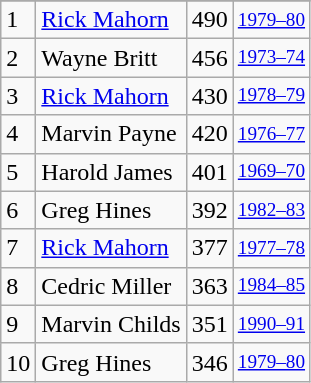<table class="wikitable">
<tr>
</tr>
<tr>
<td>1</td>
<td><a href='#'>Rick Mahorn</a></td>
<td>490</td>
<td style="font-size:80%;"><a href='#'>1979–80</a></td>
</tr>
<tr>
<td>2</td>
<td>Wayne Britt</td>
<td>456</td>
<td style="font-size:80%;"><a href='#'>1973–74</a></td>
</tr>
<tr>
<td>3</td>
<td><a href='#'>Rick Mahorn</a></td>
<td>430</td>
<td style="font-size:80%;"><a href='#'>1978–79</a></td>
</tr>
<tr>
<td>4</td>
<td>Marvin Payne</td>
<td>420</td>
<td style="font-size:80%;"><a href='#'>1976–77</a></td>
</tr>
<tr>
<td>5</td>
<td>Harold James</td>
<td>401</td>
<td style="font-size:80%;"><a href='#'>1969–70</a></td>
</tr>
<tr>
<td>6</td>
<td>Greg Hines</td>
<td>392</td>
<td style="font-size:80%;"><a href='#'>1982–83</a></td>
</tr>
<tr>
<td>7</td>
<td><a href='#'>Rick Mahorn</a></td>
<td>377</td>
<td style="font-size:80%;"><a href='#'>1977–78</a></td>
</tr>
<tr>
<td>8</td>
<td>Cedric Miller</td>
<td>363</td>
<td style="font-size:80%;"><a href='#'>1984–85</a></td>
</tr>
<tr>
<td>9</td>
<td>Marvin Childs</td>
<td>351</td>
<td style="font-size:80%;"><a href='#'>1990–91</a></td>
</tr>
<tr>
<td>10</td>
<td>Greg Hines</td>
<td>346</td>
<td style="font-size:80%;"><a href='#'>1979–80</a></td>
</tr>
</table>
